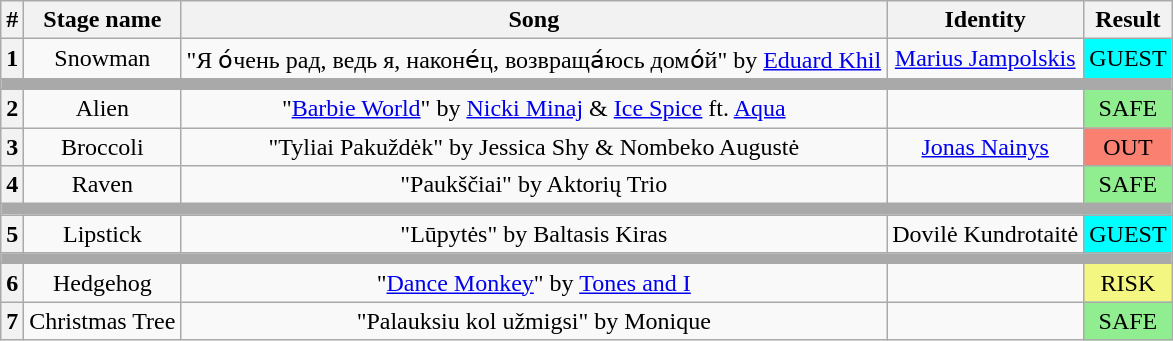<table class="wikitable plainrowheaders" style="text-align: center;">
<tr>
<th>#</th>
<th>Stage name</th>
<th>Song</th>
<th>Identity</th>
<th>Result</th>
</tr>
<tr>
<th>1</th>
<td>Snowman</td>
<td>"Я о́чень рад, ведь я, наконе́ц, возвраща́юсь домо́й" by <a href='#'>Eduard Khil</a></td>
<td><a href='#'>Marius Jampolskis</a></td>
<td bgcolor=#00ffff>GUEST</td>
</tr>
<tr>
<td colspan="5" style="background:darkgray"></td>
</tr>
<tr>
<th>2</th>
<td>Alien</td>
<td>"<a href='#'>Barbie World</a>" by <a href='#'>Nicki Minaj</a> & <a href='#'>Ice Spice</a> ft. <a href='#'>Aqua</a></td>
<td></td>
<td bgcolor="lightgreen">SAFE</td>
</tr>
<tr>
<th>3</th>
<td>Broccoli</td>
<td>"Tyliai Pakuždėk" by Jessica Shy & Nombeko Augustė</td>
<td><a href='#'>Jonas Nainys</a></td>
<td bgcolor="salmon">OUT</td>
</tr>
<tr>
<th>4</th>
<td>Raven</td>
<td>"Paukščiai" by Aktorių Trio</td>
<td></td>
<td bgcolor="lightgreen">SAFE</td>
</tr>
<tr>
<td colspan="5" style="background:darkgray"></td>
</tr>
<tr>
<th>5</th>
<td>Lipstick</td>
<td>"Lūpytės" by Baltasis Kiras</td>
<td>Dovilė Kundrotaitė</td>
<td bgcolor=#00ffff>GUEST</td>
</tr>
<tr>
<td colspan="5" style="background:darkgray"></td>
</tr>
<tr>
<th>6</th>
<td>Hedgehog</td>
<td>"<a href='#'>Dance Monkey</a>" by <a href='#'>Tones and I</a></td>
<td></td>
<td bgcolor="F3F781">RISK</td>
</tr>
<tr>
<th>7</th>
<td>Christmas Tree</td>
<td>"Palauksiu kol užmigsi" by Monique</td>
<td></td>
<td bgcolor="lightgreen">SAFE</td>
</tr>
</table>
